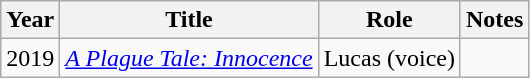<table class="wikitable">
<tr>
<th>Year</th>
<th>Title</th>
<th>Role</th>
<th>Notes</th>
</tr>
<tr>
<td>2019</td>
<td><em><a href='#'>A Plague Tale: Innocence</a></em></td>
<td>Lucas (voice)</td>
<td></td>
</tr>
</table>
